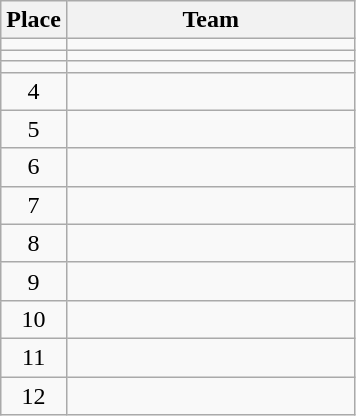<table class="wikitable" style="text-align: center;">
<tr>
<th width=35>Place</th>
<th width=185>Team</th>
</tr>
<tr>
<td></td>
<td style="text-align:left;"></td>
</tr>
<tr>
<td></td>
<td style="text-align:left;"></td>
</tr>
<tr>
<td></td>
<td style="text-align:left;"></td>
</tr>
<tr>
<td>4</td>
<td style="text-align:left;"></td>
</tr>
<tr>
<td>5</td>
<td style="text-align:left;"></td>
</tr>
<tr>
<td>6</td>
<td style="text-align:left;"></td>
</tr>
<tr>
<td>7</td>
<td style="text-align:left;"></td>
</tr>
<tr>
<td>8</td>
<td style="text-align:left;"></td>
</tr>
<tr>
<td>9</td>
<td style="text-align:left;"></td>
</tr>
<tr>
<td>10</td>
<td style="text-align:left;"></td>
</tr>
<tr>
<td>11</td>
<td style="text-align:left;"></td>
</tr>
<tr>
<td>12</td>
<td style="text-align:left;"></td>
</tr>
</table>
